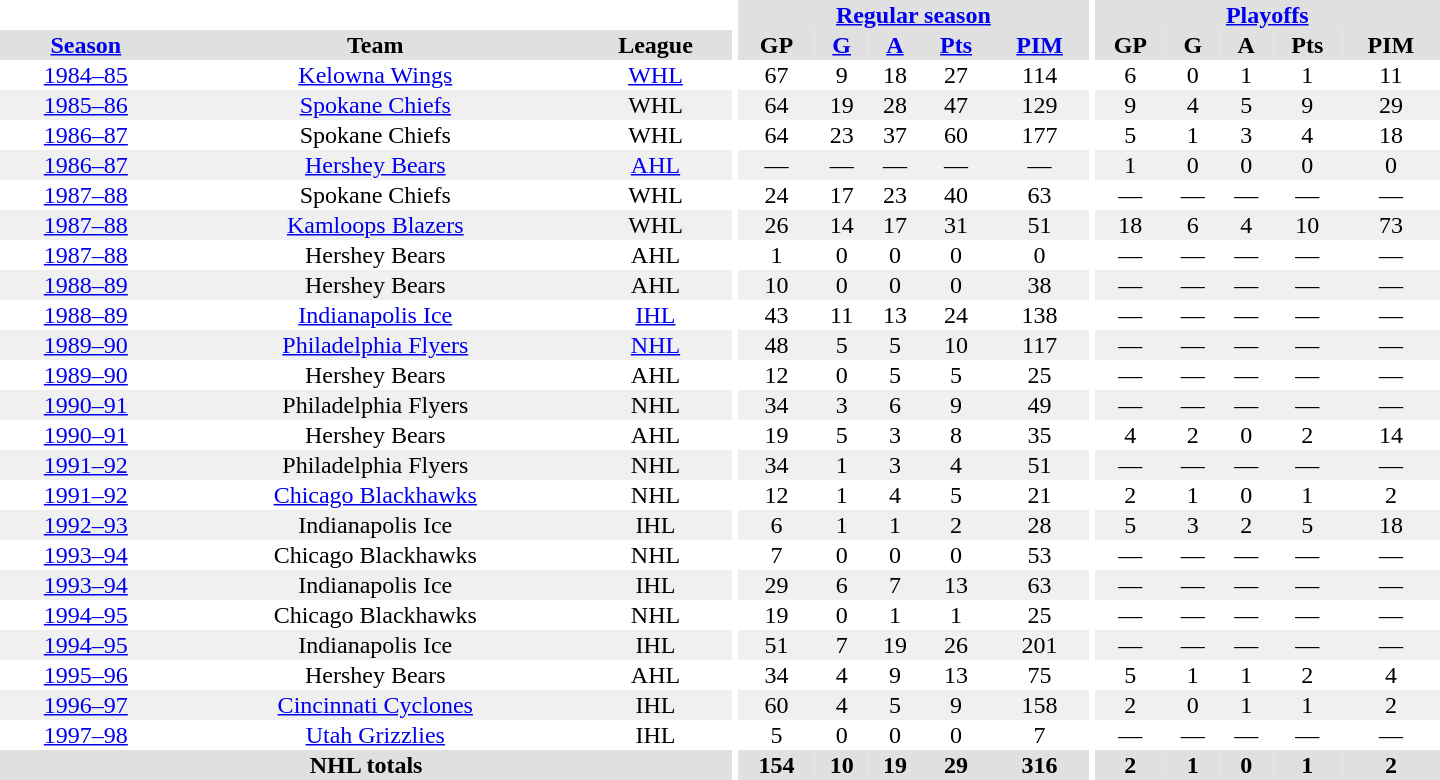<table border="0" cellpadding="1" cellspacing="0" style="text-align:center; width:60em">
<tr bgcolor="#e0e0e0">
<th colspan="3" bgcolor="#ffffff"></th>
<th rowspan="99" bgcolor="#ffffff"></th>
<th colspan="5"><a href='#'>Regular season</a></th>
<th rowspan="99" bgcolor="#ffffff"></th>
<th colspan="5"><a href='#'>Playoffs</a></th>
</tr>
<tr bgcolor="#e0e0e0">
<th><a href='#'>Season</a></th>
<th>Team</th>
<th>League</th>
<th>GP</th>
<th><a href='#'>G</a></th>
<th><a href='#'>A</a></th>
<th><a href='#'>Pts</a></th>
<th><a href='#'>PIM</a></th>
<th>GP</th>
<th>G</th>
<th>A</th>
<th>Pts</th>
<th>PIM</th>
</tr>
<tr>
<td><a href='#'>1984–85</a></td>
<td><a href='#'>Kelowna Wings</a></td>
<td><a href='#'>WHL</a></td>
<td>67</td>
<td>9</td>
<td>18</td>
<td>27</td>
<td>114</td>
<td>6</td>
<td>0</td>
<td>1</td>
<td>1</td>
<td>11</td>
</tr>
<tr bgcolor="#f0f0f0">
<td><a href='#'>1985–86</a></td>
<td><a href='#'>Spokane Chiefs</a></td>
<td>WHL</td>
<td>64</td>
<td>19</td>
<td>28</td>
<td>47</td>
<td>129</td>
<td>9</td>
<td>4</td>
<td>5</td>
<td>9</td>
<td>29</td>
</tr>
<tr>
<td><a href='#'>1986–87</a></td>
<td>Spokane Chiefs</td>
<td>WHL</td>
<td>64</td>
<td>23</td>
<td>37</td>
<td>60</td>
<td>177</td>
<td>5</td>
<td>1</td>
<td>3</td>
<td>4</td>
<td>18</td>
</tr>
<tr bgcolor="#f0f0f0">
<td><a href='#'>1986–87</a></td>
<td><a href='#'>Hershey Bears</a></td>
<td><a href='#'>AHL</a></td>
<td>—</td>
<td>—</td>
<td>—</td>
<td>—</td>
<td>—</td>
<td>1</td>
<td>0</td>
<td>0</td>
<td>0</td>
<td>0</td>
</tr>
<tr>
<td><a href='#'>1987–88</a></td>
<td>Spokane Chiefs</td>
<td>WHL</td>
<td>24</td>
<td>17</td>
<td>23</td>
<td>40</td>
<td>63</td>
<td>—</td>
<td>—</td>
<td>—</td>
<td>—</td>
<td>—</td>
</tr>
<tr bgcolor="#f0f0f0">
<td><a href='#'>1987–88</a></td>
<td><a href='#'>Kamloops Blazers</a></td>
<td>WHL</td>
<td>26</td>
<td>14</td>
<td>17</td>
<td>31</td>
<td>51</td>
<td>18</td>
<td>6</td>
<td>4</td>
<td>10</td>
<td>73</td>
</tr>
<tr>
<td><a href='#'>1987–88</a></td>
<td>Hershey Bears</td>
<td>AHL</td>
<td>1</td>
<td>0</td>
<td>0</td>
<td>0</td>
<td>0</td>
<td>—</td>
<td>—</td>
<td>—</td>
<td>—</td>
<td>—</td>
</tr>
<tr bgcolor="#f0f0f0">
<td><a href='#'>1988–89</a></td>
<td>Hershey Bears</td>
<td>AHL</td>
<td>10</td>
<td>0</td>
<td>0</td>
<td>0</td>
<td>38</td>
<td>—</td>
<td>—</td>
<td>—</td>
<td>—</td>
<td>—</td>
</tr>
<tr>
<td><a href='#'>1988–89</a></td>
<td><a href='#'>Indianapolis Ice</a></td>
<td><a href='#'>IHL</a></td>
<td>43</td>
<td>11</td>
<td>13</td>
<td>24</td>
<td>138</td>
<td>—</td>
<td>—</td>
<td>—</td>
<td>—</td>
<td>—</td>
</tr>
<tr bgcolor="#f0f0f0">
<td><a href='#'>1989–90</a></td>
<td><a href='#'>Philadelphia Flyers</a></td>
<td><a href='#'>NHL</a></td>
<td>48</td>
<td>5</td>
<td>5</td>
<td>10</td>
<td>117</td>
<td>—</td>
<td>—</td>
<td>—</td>
<td>—</td>
<td>—</td>
</tr>
<tr>
<td><a href='#'>1989–90</a></td>
<td>Hershey Bears</td>
<td>AHL</td>
<td>12</td>
<td>0</td>
<td>5</td>
<td>5</td>
<td>25</td>
<td>—</td>
<td>—</td>
<td>—</td>
<td>—</td>
<td>—</td>
</tr>
<tr bgcolor="#f0f0f0">
<td><a href='#'>1990–91</a></td>
<td>Philadelphia Flyers</td>
<td>NHL</td>
<td>34</td>
<td>3</td>
<td>6</td>
<td>9</td>
<td>49</td>
<td>—</td>
<td>—</td>
<td>—</td>
<td>—</td>
<td>—</td>
</tr>
<tr>
<td><a href='#'>1990–91</a></td>
<td>Hershey Bears</td>
<td>AHL</td>
<td>19</td>
<td>5</td>
<td>3</td>
<td>8</td>
<td>35</td>
<td>4</td>
<td>2</td>
<td>0</td>
<td>2</td>
<td>14</td>
</tr>
<tr bgcolor="#f0f0f0">
<td><a href='#'>1991–92</a></td>
<td>Philadelphia Flyers</td>
<td>NHL</td>
<td>34</td>
<td>1</td>
<td>3</td>
<td>4</td>
<td>51</td>
<td>—</td>
<td>—</td>
<td>—</td>
<td>—</td>
<td>—</td>
</tr>
<tr>
<td><a href='#'>1991–92</a></td>
<td><a href='#'>Chicago Blackhawks</a></td>
<td>NHL</td>
<td>12</td>
<td>1</td>
<td>4</td>
<td>5</td>
<td>21</td>
<td>2</td>
<td>1</td>
<td>0</td>
<td>1</td>
<td>2</td>
</tr>
<tr bgcolor="#f0f0f0">
<td><a href='#'>1992–93</a></td>
<td>Indianapolis Ice</td>
<td>IHL</td>
<td>6</td>
<td>1</td>
<td>1</td>
<td>2</td>
<td>28</td>
<td>5</td>
<td>3</td>
<td>2</td>
<td>5</td>
<td>18</td>
</tr>
<tr>
<td><a href='#'>1993–94</a></td>
<td>Chicago Blackhawks</td>
<td>NHL</td>
<td>7</td>
<td>0</td>
<td>0</td>
<td>0</td>
<td>53</td>
<td>—</td>
<td>—</td>
<td>—</td>
<td>—</td>
<td>—</td>
</tr>
<tr bgcolor="#f0f0f0">
<td><a href='#'>1993–94</a></td>
<td>Indianapolis Ice</td>
<td>IHL</td>
<td>29</td>
<td>6</td>
<td>7</td>
<td>13</td>
<td>63</td>
<td>—</td>
<td>—</td>
<td>—</td>
<td>—</td>
<td>—</td>
</tr>
<tr>
<td><a href='#'>1994–95</a></td>
<td>Chicago Blackhawks</td>
<td>NHL</td>
<td>19</td>
<td>0</td>
<td>1</td>
<td>1</td>
<td>25</td>
<td>—</td>
<td>—</td>
<td>—</td>
<td>—</td>
<td>—</td>
</tr>
<tr bgcolor="#f0f0f0">
<td><a href='#'>1994–95</a></td>
<td>Indianapolis Ice</td>
<td>IHL</td>
<td>51</td>
<td>7</td>
<td>19</td>
<td>26</td>
<td>201</td>
<td>—</td>
<td>—</td>
<td>—</td>
<td>—</td>
<td>—</td>
</tr>
<tr>
<td><a href='#'>1995–96</a></td>
<td>Hershey Bears</td>
<td>AHL</td>
<td>34</td>
<td>4</td>
<td>9</td>
<td>13</td>
<td>75</td>
<td>5</td>
<td>1</td>
<td>1</td>
<td>2</td>
<td>4</td>
</tr>
<tr bgcolor="#f0f0f0">
<td><a href='#'>1996–97</a></td>
<td><a href='#'>Cincinnati Cyclones</a></td>
<td>IHL</td>
<td>60</td>
<td>4</td>
<td>5</td>
<td>9</td>
<td>158</td>
<td>2</td>
<td>0</td>
<td>1</td>
<td>1</td>
<td>2</td>
</tr>
<tr>
<td><a href='#'>1997–98</a></td>
<td><a href='#'>Utah Grizzlies</a></td>
<td>IHL</td>
<td>5</td>
<td>0</td>
<td>0</td>
<td>0</td>
<td>7</td>
<td>—</td>
<td>—</td>
<td>—</td>
<td>—</td>
<td>—</td>
</tr>
<tr>
</tr>
<tr ALIGN="center" bgcolor="#e0e0e0">
<th colspan="3">NHL totals</th>
<th ALIGN="center">154</th>
<th ALIGN="center">10</th>
<th ALIGN="center">19</th>
<th ALIGN="center">29</th>
<th ALIGN="center">316</th>
<th ALIGN="center">2</th>
<th ALIGN="center">1</th>
<th ALIGN="center">0</th>
<th ALIGN="center">1</th>
<th ALIGN="center">2</th>
</tr>
</table>
